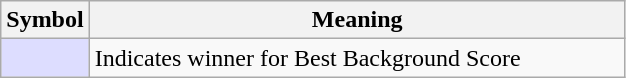<table class="wikitable plainrowheaders">
<tr>
<th scope="col" style="width:50px">Symbol</th>
<th scope="col" style="width:350px">Meaning</th>
</tr>
<tr>
<td style="text-align:center; background:#ddf;"></td>
<td>Indicates winner for Best Background Score</td>
</tr>
</table>
